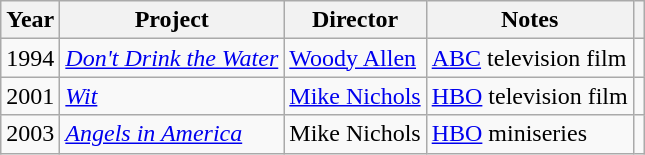<table class="wikitable sortable">
<tr>
<th>Year</th>
<th>Project</th>
<th>Director</th>
<th>Notes</th>
<th class=unsortable></th>
</tr>
<tr>
<td>1994</td>
<td><em><a href='#'>Don't Drink the Water</a></em></td>
<td><a href='#'>Woody Allen</a></td>
<td><a href='#'>ABC</a> television film</td>
</tr>
<tr>
<td>2001</td>
<td><em><a href='#'>Wit</a></em></td>
<td><a href='#'>Mike Nichols</a></td>
<td><a href='#'>HBO</a> television film</td>
<td></td>
</tr>
<tr>
<td>2003</td>
<td><em><a href='#'>Angels in America</a></em></td>
<td>Mike Nichols</td>
<td><a href='#'>HBO</a> miniseries</td>
<td></td>
</tr>
</table>
